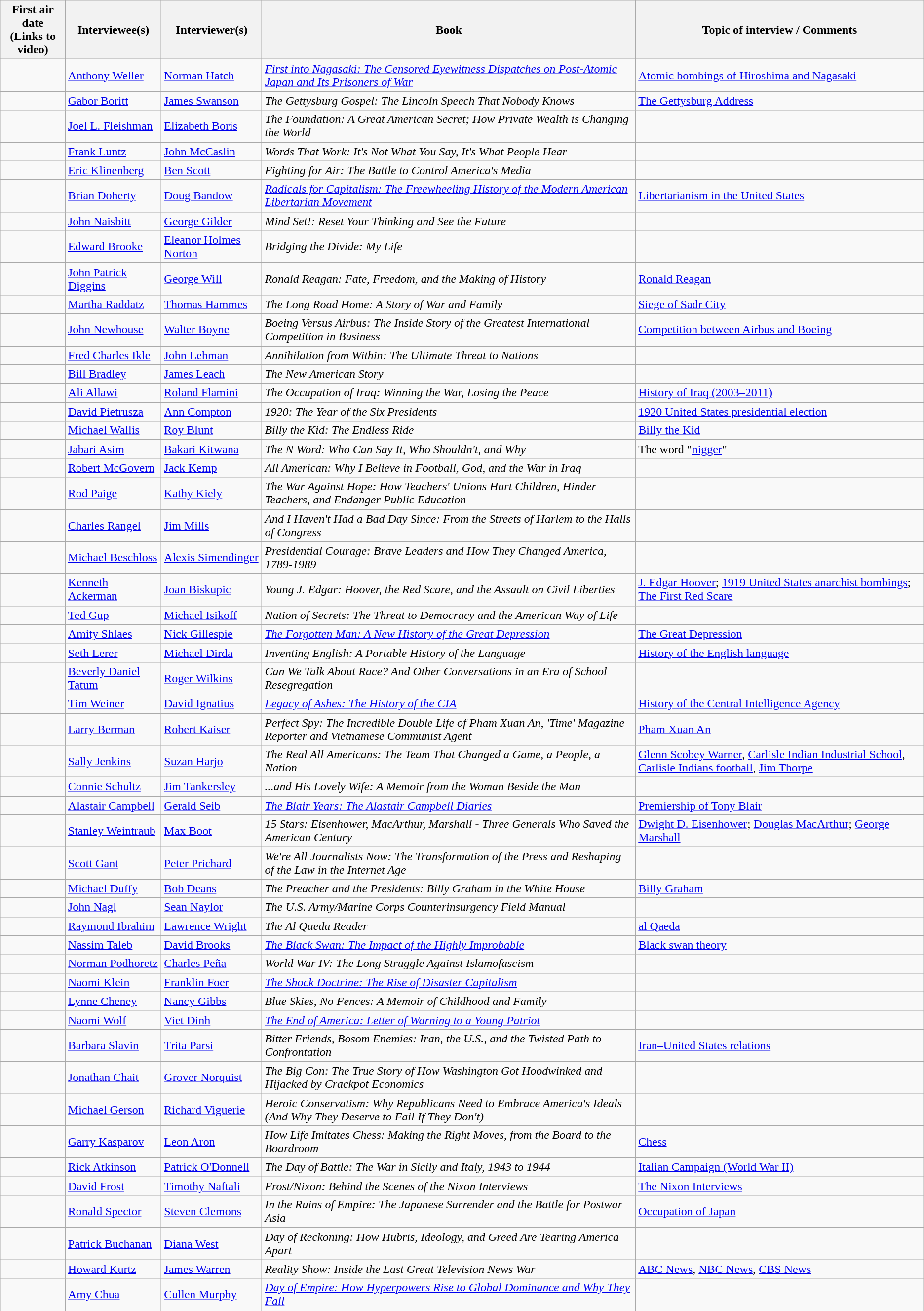<table class="wikitable">
<tr>
<th>First air date<br>(Links to video)</th>
<th>Interviewee(s)</th>
<th>Interviewer(s)</th>
<th>Book</th>
<th>Topic of interview / Comments</th>
</tr>
<tr>
<td></td>
<td><a href='#'>Anthony Weller</a></td>
<td><a href='#'>Norman Hatch</a></td>
<td><em><a href='#'>First into Nagasaki: The Censored Eyewitness Dispatches on Post-Atomic Japan and Its Prisoners of War</a></em></td>
<td><a href='#'>Atomic bombings of Hiroshima and Nagasaki</a></td>
</tr>
<tr>
<td></td>
<td><a href='#'>Gabor Boritt</a></td>
<td><a href='#'>James Swanson</a></td>
<td><em>The Gettysburg Gospel: The Lincoln Speech That Nobody Knows</em></td>
<td><a href='#'>The Gettysburg Address</a></td>
</tr>
<tr>
<td></td>
<td><a href='#'>Joel L. Fleishman</a></td>
<td><a href='#'>Elizabeth Boris</a></td>
<td><em>The Foundation: A Great American Secret; How Private Wealth is Changing the World</em></td>
<td></td>
</tr>
<tr>
<td></td>
<td><a href='#'>Frank Luntz</a></td>
<td><a href='#'>John McCaslin</a></td>
<td><em>Words That Work: It's Not What You Say, It's What People Hear</em></td>
<td></td>
</tr>
<tr>
<td></td>
<td><a href='#'>Eric Klinenberg</a></td>
<td><a href='#'>Ben Scott</a></td>
<td><em>Fighting for Air: The Battle to Control America's Media</em></td>
<td></td>
</tr>
<tr>
<td></td>
<td><a href='#'>Brian Doherty</a></td>
<td><a href='#'>Doug Bandow</a></td>
<td><em><a href='#'>Radicals for Capitalism: The Freewheeling History of the Modern American Libertarian Movement</a></em></td>
<td><a href='#'>Libertarianism in the United States</a></td>
</tr>
<tr>
<td></td>
<td><a href='#'>John Naisbitt</a></td>
<td><a href='#'>George Gilder</a></td>
<td><em>Mind Set!: Reset Your Thinking and See the Future</em></td>
<td></td>
</tr>
<tr>
<td></td>
<td><a href='#'>Edward Brooke</a></td>
<td><a href='#'>Eleanor Holmes Norton</a></td>
<td><em>Bridging the Divide: My Life</em></td>
<td></td>
</tr>
<tr>
<td></td>
<td><a href='#'>John Patrick Diggins</a></td>
<td><a href='#'>George Will</a></td>
<td><em>Ronald Reagan: Fate, Freedom, and the Making of History</em></td>
<td><a href='#'>Ronald Reagan</a></td>
</tr>
<tr>
<td></td>
<td><a href='#'>Martha Raddatz</a></td>
<td><a href='#'>Thomas Hammes</a></td>
<td><em>The Long Road Home: A Story of War and Family</em></td>
<td><a href='#'>Siege of Sadr City</a></td>
</tr>
<tr>
<td></td>
<td><a href='#'>John Newhouse</a></td>
<td><a href='#'>Walter Boyne</a></td>
<td><em>Boeing Versus Airbus: The Inside Story of the Greatest International Competition in Business</em></td>
<td><a href='#'>Competition between Airbus and Boeing</a></td>
</tr>
<tr>
<td></td>
<td><a href='#'>Fred Charles Ikle</a></td>
<td><a href='#'>John Lehman</a></td>
<td><em>Annihilation from Within: The Ultimate Threat to Nations</em></td>
<td></td>
</tr>
<tr>
<td></td>
<td><a href='#'>Bill Bradley</a></td>
<td><a href='#'>James Leach</a></td>
<td><em>The New American Story</em></td>
<td></td>
</tr>
<tr>
<td></td>
<td><a href='#'>Ali Allawi</a></td>
<td><a href='#'>Roland Flamini</a></td>
<td><em>The Occupation of Iraq: Winning the War, Losing the Peace</em></td>
<td><a href='#'>History of Iraq (2003–2011)</a></td>
</tr>
<tr>
<td></td>
<td><a href='#'>David Pietrusza</a></td>
<td><a href='#'>Ann Compton</a></td>
<td><em>1920: The Year of the Six Presidents</em></td>
<td><a href='#'>1920 United States presidential election</a></td>
</tr>
<tr>
<td></td>
<td><a href='#'>Michael Wallis</a></td>
<td><a href='#'>Roy Blunt</a></td>
<td><em>Billy the Kid: The Endless Ride</em></td>
<td><a href='#'>Billy the Kid</a></td>
</tr>
<tr>
<td></td>
<td><a href='#'>Jabari Asim</a></td>
<td><a href='#'>Bakari Kitwana</a></td>
<td><em>The N Word: Who Can Say It, Who Shouldn't, and Why</em></td>
<td>The word "<a href='#'>nigger</a>"</td>
</tr>
<tr>
<td></td>
<td><a href='#'>Robert McGovern</a></td>
<td><a href='#'>Jack Kemp</a></td>
<td><em>All American: Why I Believe in Football, God, and the War in Iraq</em></td>
<td></td>
</tr>
<tr>
<td></td>
<td><a href='#'>Rod Paige</a></td>
<td><a href='#'>Kathy Kiely</a></td>
<td><em>The War Against Hope: How Teachers' Unions Hurt Children, Hinder Teachers, and Endanger Public Education</em></td>
<td></td>
</tr>
<tr>
<td></td>
<td><a href='#'>Charles Rangel</a></td>
<td><a href='#'>Jim Mills</a></td>
<td><em>And I Haven't Had a Bad Day Since: From the Streets of Harlem to the Halls of Congress</em></td>
<td></td>
</tr>
<tr>
<td></td>
<td><a href='#'>Michael Beschloss</a></td>
<td><a href='#'>Alexis Simendinger</a></td>
<td><em>Presidential Courage: Brave Leaders and How They Changed America, 1789-1989</em></td>
<td></td>
</tr>
<tr>
<td></td>
<td><a href='#'>Kenneth Ackerman</a></td>
<td><a href='#'>Joan Biskupic</a></td>
<td><em>Young J. Edgar: Hoover, the Red Scare, and the Assault on Civil Liberties</em></td>
<td><a href='#'>J. Edgar Hoover</a>; <a href='#'>1919 United States anarchist bombings</a>; <a href='#'>The First Red Scare</a></td>
</tr>
<tr>
<td></td>
<td><a href='#'>Ted Gup</a></td>
<td><a href='#'>Michael Isikoff</a></td>
<td><em>Nation of Secrets: The Threat to Democracy and the American Way of Life</em></td>
<td></td>
</tr>
<tr>
<td></td>
<td><a href='#'>Amity Shlaes</a></td>
<td><a href='#'>Nick Gillespie</a></td>
<td><em><a href='#'>The Forgotten Man: A New History of the Great Depression</a></em></td>
<td><a href='#'>The Great Depression</a></td>
</tr>
<tr>
<td></td>
<td><a href='#'>Seth Lerer</a></td>
<td><a href='#'>Michael Dirda</a></td>
<td><em>Inventing English: A Portable History of the Language</em></td>
<td><a href='#'>History of the English language</a></td>
</tr>
<tr>
<td></td>
<td><a href='#'>Beverly Daniel Tatum</a></td>
<td><a href='#'>Roger Wilkins</a></td>
<td><em>Can We Talk About Race? And Other Conversations in an Era of School Resegregation</em></td>
<td></td>
</tr>
<tr>
<td></td>
<td><a href='#'>Tim Weiner</a></td>
<td><a href='#'>David Ignatius</a></td>
<td><em><a href='#'>Legacy of Ashes: The History of the CIA</a></em></td>
<td><a href='#'>History of the Central Intelligence Agency</a></td>
</tr>
<tr>
<td></td>
<td><a href='#'>Larry Berman</a></td>
<td><a href='#'>Robert Kaiser</a></td>
<td><em>Perfect Spy: The Incredible Double Life of Pham Xuan An, 'Time' Magazine Reporter and Vietnamese Communist Agent</em></td>
<td><a href='#'>Pham Xuan An</a></td>
</tr>
<tr>
<td></td>
<td><a href='#'>Sally Jenkins</a></td>
<td><a href='#'>Suzan Harjo</a></td>
<td><em>The Real All Americans: The Team That Changed a Game, a People, a Nation</em></td>
<td><a href='#'>Glenn Scobey Warner</a>, <a href='#'>Carlisle Indian Industrial School</a>, <a href='#'>Carlisle Indians football</a>, <a href='#'>Jim Thorpe</a></td>
</tr>
<tr>
<td></td>
<td><a href='#'>Connie Schultz</a></td>
<td><a href='#'>Jim Tankersley</a></td>
<td><em>...and His Lovely Wife: A Memoir from the Woman Beside the Man</em></td>
<td></td>
</tr>
<tr>
<td></td>
<td><a href='#'>Alastair Campbell</a></td>
<td><a href='#'>Gerald Seib</a></td>
<td><em><a href='#'>The Blair Years: The Alastair Campbell Diaries</a></em></td>
<td><a href='#'>Premiership of Tony Blair</a></td>
</tr>
<tr>
<td></td>
<td><a href='#'>Stanley Weintraub</a></td>
<td><a href='#'>Max Boot</a></td>
<td><em>15 Stars: Eisenhower, MacArthur, Marshall - Three Generals Who Saved the American Century</em></td>
<td><a href='#'>Dwight D. Eisenhower</a>; <a href='#'>Douglas MacArthur</a>; <a href='#'>George Marshall</a></td>
</tr>
<tr>
<td></td>
<td><a href='#'>Scott Gant</a></td>
<td><a href='#'>Peter Prichard</a></td>
<td><em>We're All Journalists Now: The Transformation of the Press and Reshaping of the Law in the Internet Age</em></td>
<td></td>
</tr>
<tr>
<td></td>
<td><a href='#'>Michael Duffy</a></td>
<td><a href='#'>Bob Deans</a></td>
<td><em>The Preacher and the Presidents: Billy Graham in the White House</em></td>
<td><a href='#'>Billy Graham</a></td>
</tr>
<tr>
<td></td>
<td><a href='#'>John Nagl</a></td>
<td><a href='#'>Sean Naylor</a></td>
<td><em>The U.S. Army/Marine Corps Counterinsurgency Field Manual</em></td>
<td></td>
</tr>
<tr>
<td></td>
<td><a href='#'>Raymond Ibrahim</a></td>
<td><a href='#'>Lawrence Wright</a></td>
<td><em>The Al Qaeda Reader</em></td>
<td><a href='#'>al Qaeda</a></td>
</tr>
<tr>
<td></td>
<td><a href='#'>Nassim Taleb</a></td>
<td><a href='#'>David Brooks</a></td>
<td><em><a href='#'>The Black Swan: The Impact of the Highly Improbable</a></em></td>
<td><a href='#'>Black swan theory</a></td>
</tr>
<tr>
<td></td>
<td><a href='#'>Norman Podhoretz</a></td>
<td><a href='#'>Charles Peña</a></td>
<td><em>World War IV: The Long Struggle Against Islamofascism</em></td>
<td></td>
</tr>
<tr>
<td></td>
<td><a href='#'>Naomi Klein</a></td>
<td><a href='#'>Franklin Foer</a></td>
<td><em><a href='#'>The Shock Doctrine: The Rise of Disaster Capitalism</a></em></td>
<td></td>
</tr>
<tr>
<td></td>
<td><a href='#'>Lynne Cheney</a></td>
<td><a href='#'>Nancy Gibbs</a></td>
<td><em>Blue Skies, No Fences: A Memoir of Childhood and Family</em></td>
<td></td>
</tr>
<tr>
<td></td>
<td><a href='#'>Naomi Wolf</a></td>
<td><a href='#'>Viet Dinh</a></td>
<td><em><a href='#'>The End of America: Letter of Warning to a Young Patriot</a></em></td>
<td></td>
</tr>
<tr>
<td></td>
<td><a href='#'>Barbara Slavin</a></td>
<td><a href='#'>Trita Parsi</a></td>
<td><em>Bitter Friends, Bosom Enemies: Iran, the U.S., and the Twisted Path to Confrontation</em></td>
<td><a href='#'>Iran–United States relations</a></td>
</tr>
<tr>
<td></td>
<td><a href='#'>Jonathan Chait</a></td>
<td><a href='#'>Grover Norquist</a></td>
<td><em>The Big Con: The True Story of How Washington Got Hoodwinked and Hijacked by Crackpot Economics</em></td>
<td></td>
</tr>
<tr>
<td></td>
<td><a href='#'>Michael Gerson</a></td>
<td><a href='#'>Richard Viguerie</a></td>
<td><em>Heroic Conservatism: Why Republicans Need to Embrace America's Ideals (And Why They Deserve to Fail If They Don't)</em></td>
<td></td>
</tr>
<tr>
<td></td>
<td><a href='#'>Garry Kasparov</a></td>
<td><a href='#'>Leon Aron</a></td>
<td><em>How Life Imitates Chess: Making the Right Moves, from the Board to the Boardroom</em></td>
<td><a href='#'>Chess</a></td>
</tr>
<tr>
<td></td>
<td><a href='#'>Rick Atkinson</a></td>
<td><a href='#'>Patrick O'Donnell</a></td>
<td><em>The Day of Battle: The War in Sicily and Italy, 1943 to 1944</em></td>
<td><a href='#'>Italian Campaign (World War II)</a></td>
</tr>
<tr>
<td></td>
<td><a href='#'>David Frost</a></td>
<td><a href='#'>Timothy Naftali</a></td>
<td><em>Frost/Nixon: Behind the Scenes of the Nixon Interviews</em></td>
<td><a href='#'>The Nixon Interviews</a></td>
</tr>
<tr>
<td></td>
<td><a href='#'>Ronald Spector</a></td>
<td><a href='#'>Steven Clemons</a></td>
<td><em>In the Ruins of Empire: The Japanese Surrender and the Battle for Postwar Asia</em></td>
<td><a href='#'>Occupation of Japan</a></td>
</tr>
<tr>
<td></td>
<td><a href='#'>Patrick Buchanan</a></td>
<td><a href='#'>Diana West</a></td>
<td><em>Day of Reckoning: How Hubris, Ideology, and Greed Are Tearing America Apart</em></td>
<td></td>
</tr>
<tr>
<td></td>
<td><a href='#'>Howard Kurtz</a></td>
<td><a href='#'>James Warren</a></td>
<td><em>Reality Show: Inside the Last Great Television News War</em></td>
<td><a href='#'>ABC News</a>, <a href='#'>NBC News</a>, <a href='#'>CBS News</a></td>
</tr>
<tr>
<td></td>
<td><a href='#'>Amy Chua</a></td>
<td><a href='#'>Cullen Murphy</a></td>
<td><em><a href='#'>Day of Empire: How Hyperpowers Rise to Global Dominance and Why They Fall</a></em></td>
<td></td>
</tr>
</table>
